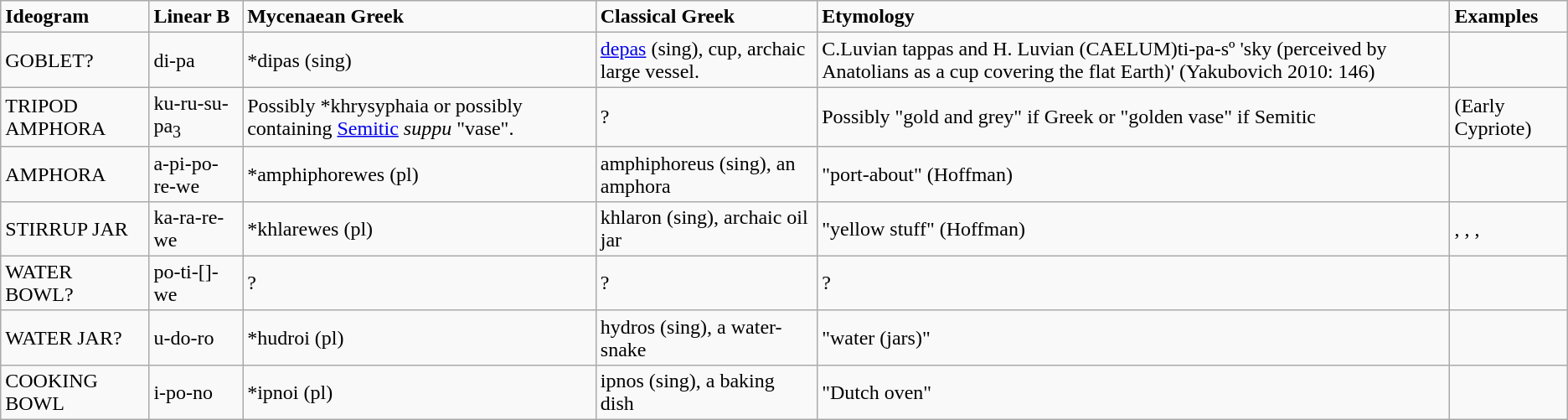<table class="wikitable">
<tr>
<td><strong>Ideogram</strong></td>
<td><strong>Linear B</strong></td>
<td><strong>Mycenaean Greek</strong></td>
<td><strong>Classical Greek</strong></td>
<td><strong>Etymology</strong></td>
<td><strong>Examples</strong></td>
</tr>
<tr>
<td> GOBLET?</td>
<td>di-pa</td>
<td>*dipas (sing)</td>
<td><a href='#'>depas</a> (sing), cup, archaic large vessel.</td>
<td>C.Luvian tappas and H. Luvian (CAELUM)ti-pa-sº 'sky (perceived by Anatolians as a cup covering the flat Earth)' (Yakubovich 2010: 146)</td>
<td></td>
</tr>
<tr>
<td> TRIPOD AMPHORA</td>
<td>ku-ru-su-pa<sub>3</sub></td>
<td>Possibly *khrysyphaia or possibly containing <a href='#'>Semitic</a> <em>suppu</em> "vase".</td>
<td>?</td>
<td>Possibly "gold and grey" if Greek or "golden vase" if Semitic</td>
<td> (Early Cypriote)</td>
</tr>
<tr>
<td> AMPHORA</td>
<td>a-pi-po-re-we</td>
<td>*amphiphorewes (pl)</td>
<td>amphiphoreus (sing), an amphora</td>
<td>"port-about" (Hoffman)</td>
<td></td>
</tr>
<tr>
<td> STIRRUP JAR</td>
<td>ka-ra-re-we</td>
<td>*khlarewes (pl)</td>
<td>khlaron (sing), archaic oil jar</td>
<td>"yellow stuff" (Hoffman)</td>
<td>, , , </td>
</tr>
<tr>
<td> WATER BOWL?</td>
<td>po-ti-[]-we</td>
<td>?</td>
<td>?</td>
<td>?</td>
<td></td>
</tr>
<tr>
<td> WATER JAR?</td>
<td>u-do-ro</td>
<td>*hudroi (pl)</td>
<td>hydros (sing), a water-snake</td>
<td>"water (jars)"</td>
<td></td>
</tr>
<tr>
<td> COOKING BOWL</td>
<td>i-po-no</td>
<td>*ipnoi (pl)</td>
<td>ipnos (sing), a baking dish</td>
<td>"Dutch oven"</td>
<td></td>
</tr>
</table>
